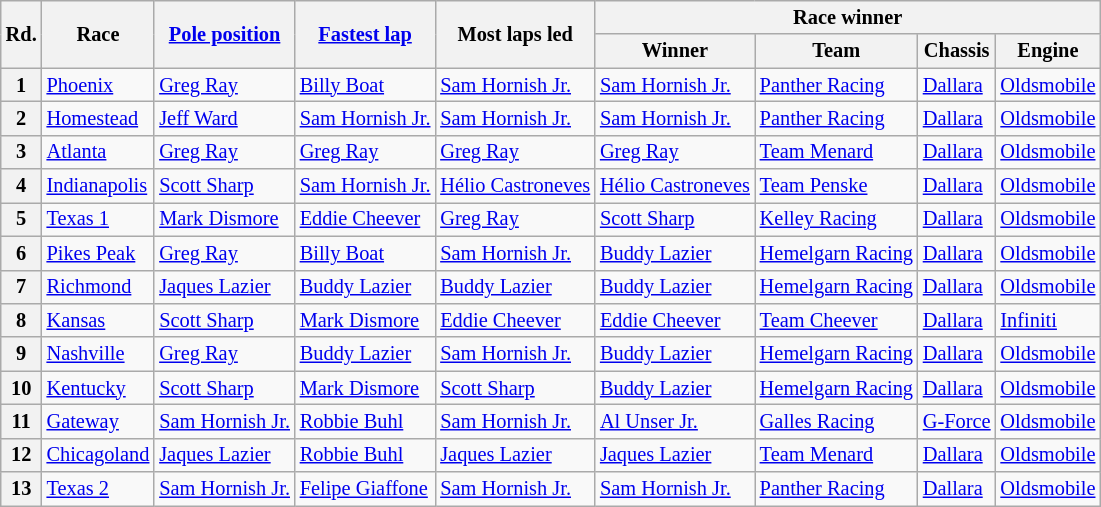<table class="wikitable" style="font-size: 85%">
<tr>
<th rowspan="2">Rd.</th>
<th rowspan="2">Race</th>
<th rowspan="2"><a href='#'>Pole position</a></th>
<th rowspan="2"><a href='#'>Fastest lap</a></th>
<th rowspan="2">Most laps led</th>
<th colspan="4">Race winner</th>
</tr>
<tr>
<th>Winner</th>
<th>Team</th>
<th>Chassis</th>
<th>Engine</th>
</tr>
<tr>
<th>1</th>
<td><a href='#'>Phoenix</a></td>
<td> <a href='#'>Greg Ray</a></td>
<td> <a href='#'>Billy Boat</a></td>
<td> <a href='#'>Sam Hornish Jr.</a></td>
<td> <a href='#'>Sam Hornish Jr.</a></td>
<td><a href='#'>Panther Racing</a></td>
<td><a href='#'>Dallara</a></td>
<td><a href='#'>Oldsmobile</a></td>
</tr>
<tr>
<th>2</th>
<td><a href='#'>Homestead</a></td>
<td> <a href='#'>Jeff Ward</a></td>
<td> <a href='#'>Sam Hornish Jr.</a></td>
<td> <a href='#'>Sam Hornish Jr.</a></td>
<td> <a href='#'>Sam Hornish Jr.</a></td>
<td><a href='#'>Panther Racing</a></td>
<td><a href='#'>Dallara</a></td>
<td><a href='#'>Oldsmobile</a></td>
</tr>
<tr>
<th>3</th>
<td><a href='#'>Atlanta</a></td>
<td> <a href='#'>Greg Ray</a></td>
<td> <a href='#'>Greg Ray</a></td>
<td> <a href='#'>Greg Ray</a></td>
<td> <a href='#'>Greg Ray</a></td>
<td><a href='#'>Team Menard</a></td>
<td><a href='#'>Dallara</a></td>
<td><a href='#'>Oldsmobile</a></td>
</tr>
<tr>
<th>4</th>
<td><a href='#'>Indianapolis</a></td>
<td> <a href='#'>Scott Sharp</a></td>
<td> <a href='#'>Sam Hornish Jr.</a></td>
<td> <a href='#'>Hélio Castroneves</a></td>
<td> <a href='#'>Hélio Castroneves</a></td>
<td><a href='#'>Team Penske</a></td>
<td><a href='#'>Dallara</a></td>
<td><a href='#'>Oldsmobile</a></td>
</tr>
<tr>
<th>5</th>
<td><a href='#'>Texas 1</a></td>
<td> <a href='#'>Mark Dismore</a></td>
<td> <a href='#'>Eddie Cheever</a></td>
<td> <a href='#'>Greg Ray</a></td>
<td> <a href='#'>Scott Sharp</a></td>
<td><a href='#'>Kelley Racing</a></td>
<td><a href='#'>Dallara</a></td>
<td><a href='#'>Oldsmobile</a></td>
</tr>
<tr>
<th>6</th>
<td><a href='#'>Pikes Peak</a></td>
<td> <a href='#'>Greg Ray</a></td>
<td> <a href='#'>Billy Boat</a></td>
<td> <a href='#'>Sam Hornish Jr.</a></td>
<td> <a href='#'>Buddy Lazier</a></td>
<td><a href='#'>Hemelgarn Racing</a></td>
<td><a href='#'>Dallara</a></td>
<td><a href='#'>Oldsmobile</a></td>
</tr>
<tr>
<th>7</th>
<td><a href='#'>Richmond</a></td>
<td> <a href='#'>Jaques Lazier</a></td>
<td> <a href='#'>Buddy Lazier</a></td>
<td> <a href='#'>Buddy Lazier</a></td>
<td> <a href='#'>Buddy Lazier</a></td>
<td><a href='#'>Hemelgarn Racing</a></td>
<td><a href='#'>Dallara</a></td>
<td><a href='#'>Oldsmobile</a></td>
</tr>
<tr>
<th>8</th>
<td><a href='#'>Kansas</a></td>
<td> <a href='#'>Scott Sharp</a></td>
<td> <a href='#'>Mark Dismore</a></td>
<td> <a href='#'>Eddie Cheever</a></td>
<td> <a href='#'>Eddie Cheever</a></td>
<td><a href='#'>Team Cheever</a></td>
<td><a href='#'>Dallara</a></td>
<td><a href='#'>Infiniti</a></td>
</tr>
<tr>
<th>9</th>
<td><a href='#'>Nashville</a></td>
<td> <a href='#'>Greg Ray</a></td>
<td> <a href='#'>Buddy Lazier</a></td>
<td> <a href='#'>Sam Hornish Jr.</a></td>
<td> <a href='#'>Buddy Lazier</a></td>
<td><a href='#'>Hemelgarn Racing</a></td>
<td><a href='#'>Dallara</a></td>
<td><a href='#'>Oldsmobile</a></td>
</tr>
<tr>
<th>10</th>
<td><a href='#'>Kentucky</a></td>
<td> <a href='#'>Scott Sharp</a></td>
<td> <a href='#'>Mark Dismore</a></td>
<td> <a href='#'>Scott Sharp</a></td>
<td> <a href='#'>Buddy Lazier</a></td>
<td><a href='#'>Hemelgarn Racing</a></td>
<td><a href='#'>Dallara</a></td>
<td><a href='#'>Oldsmobile</a></td>
</tr>
<tr>
<th>11</th>
<td><a href='#'>Gateway</a></td>
<td> <a href='#'>Sam Hornish Jr.</a></td>
<td> <a href='#'>Robbie Buhl</a></td>
<td> <a href='#'>Sam Hornish Jr.</a></td>
<td> <a href='#'>Al Unser Jr.</a></td>
<td><a href='#'>Galles Racing</a></td>
<td><a href='#'>G-Force</a></td>
<td><a href='#'>Oldsmobile</a></td>
</tr>
<tr>
<th>12</th>
<td><a href='#'>Chicagoland</a></td>
<td> <a href='#'>Jaques Lazier</a></td>
<td> <a href='#'>Robbie Buhl</a></td>
<td> <a href='#'>Jaques Lazier</a></td>
<td> <a href='#'>Jaques Lazier</a></td>
<td><a href='#'>Team Menard</a></td>
<td><a href='#'>Dallara</a></td>
<td><a href='#'>Oldsmobile</a></td>
</tr>
<tr>
<th>13</th>
<td><a href='#'>Texas 2</a></td>
<td> <a href='#'>Sam Hornish Jr.</a></td>
<td> <a href='#'>Felipe Giaffone</a></td>
<td> <a href='#'>Sam Hornish Jr.</a></td>
<td> <a href='#'>Sam Hornish Jr.</a></td>
<td><a href='#'>Panther Racing</a></td>
<td><a href='#'>Dallara</a></td>
<td><a href='#'>Oldsmobile</a></td>
</tr>
</table>
